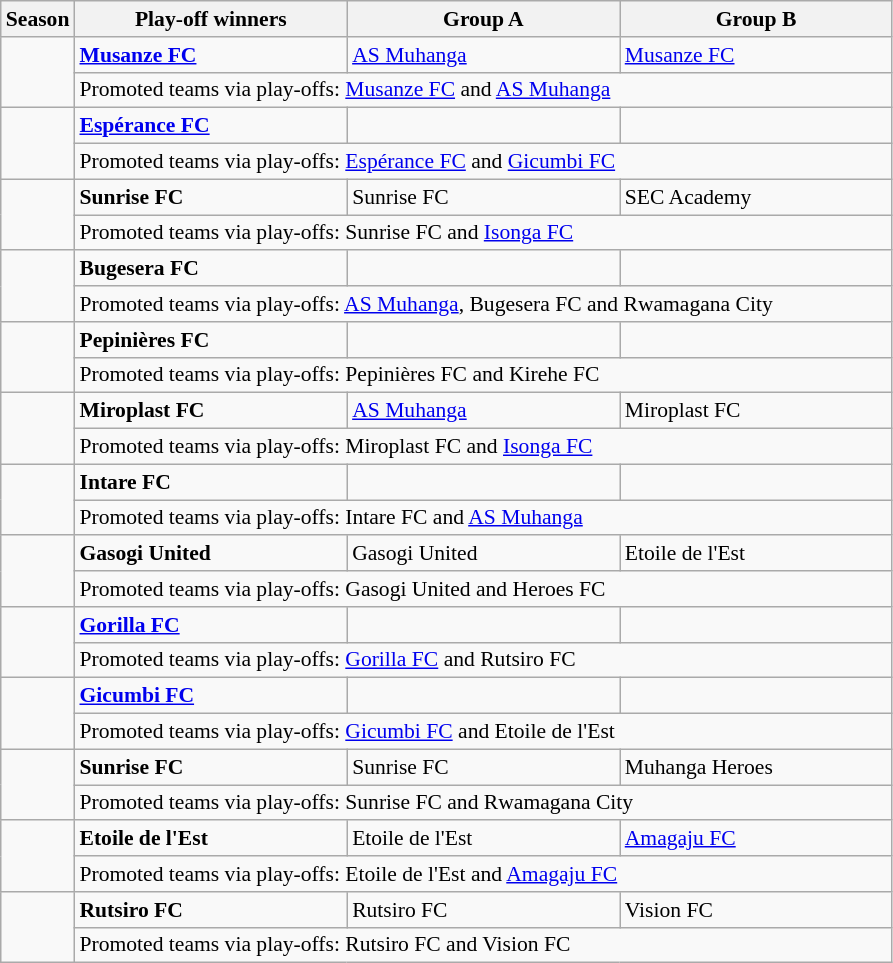<table class=wikitable style="font-size:90%">
<tr>
<th>Season</th>
<th width=175px>Play-off winners</th>
<th width=175px>Group A</th>
<th width=175px>Group B</th>
</tr>
<tr>
<td rowspan=2></td>
<td><strong><a href='#'>Musanze FC</a></strong></td>
<td><a href='#'>AS Muhanga</a></td>
<td><a href='#'>Musanze FC</a></td>
</tr>
<tr>
<td colspan=4>Promoted teams via play-offs: <a href='#'>Musanze FC</a> and <a href='#'>AS Muhanga</a></td>
</tr>
<tr>
<td rowspan=2></td>
<td><strong><a href='#'>Espérance FC</a></strong></td>
<td></td>
<td></td>
</tr>
<tr>
<td colspan=4>Promoted teams via play-offs: <a href='#'>Espérance FC</a> and <a href='#'>Gicumbi FC</a></td>
</tr>
<tr>
<td rowspan=2></td>
<td><strong>Sunrise FC</strong></td>
<td>Sunrise FC</td>
<td>SEC Academy</td>
</tr>
<tr>
<td colspan=4>Promoted teams via play-offs: Sunrise FC and <a href='#'>Isonga FC</a></td>
</tr>
<tr>
<td rowspan=2></td>
<td><strong>Bugesera FC</strong></td>
<td></td>
<td></td>
</tr>
<tr>
<td colspan=4>Promoted teams via play-offs: <a href='#'>AS Muhanga</a>, Bugesera FC and Rwamagana City</td>
</tr>
<tr>
<td rowspan=2></td>
<td><strong>Pepinières FC</strong></td>
<td></td>
<td></td>
</tr>
<tr>
<td colspan=4>Promoted teams via play-offs: Pepinières FC and Kirehe FC</td>
</tr>
<tr>
<td rowspan=2></td>
<td><strong>Miroplast FC</strong></td>
<td><a href='#'>AS Muhanga</a></td>
<td>Miroplast FC</td>
</tr>
<tr>
<td colspan=4>Promoted teams via play-offs: Miroplast FC and <a href='#'>Isonga FC</a></td>
</tr>
<tr>
<td rowspan=2></td>
<td><strong>Intare FC</strong></td>
<td></td>
<td></td>
</tr>
<tr>
<td colspan=4>Promoted teams via play-offs: Intare FC and <a href='#'>AS Muhanga</a></td>
</tr>
<tr>
<td rowspan=2></td>
<td><strong>Gasogi United</strong></td>
<td>Gasogi United </td>
<td>Etoile de l'Est</td>
</tr>
<tr>
<td colspan=4>Promoted teams via play-offs: Gasogi United and Heroes FC</td>
</tr>
<tr>
<td rowspan=2></td>
<td><strong><a href='#'>Gorilla FC</a></strong></td>
<td></td>
<td></td>
</tr>
<tr>
<td colspan=4>Promoted teams via play-offs: <a href='#'>Gorilla FC</a> and Rutsiro FC</td>
</tr>
<tr>
<td rowspan=2></td>
<td><strong><a href='#'>Gicumbi FC</a></strong></td>
<td></td>
<td></td>
</tr>
<tr>
<td colspan=4>Promoted teams via play-offs: <a href='#'>Gicumbi FC</a> and Etoile de l'Est</td>
</tr>
<tr>
<td rowspan=2></td>
<td><strong>Sunrise FC</strong></td>
<td>Sunrise FC</td>
<td>Muhanga Heroes</td>
</tr>
<tr>
<td colspan=4>Promoted teams via play-offs: Sunrise FC and Rwamagana City</td>
</tr>
<tr>
<td rowspan=2></td>
<td><strong>Etoile de l'Est</strong></td>
<td>Etoile de l'Est</td>
<td><a href='#'>Amagaju FC</a></td>
</tr>
<tr>
<td colspan=4>Promoted teams via play-offs: Etoile de l'Est and <a href='#'>Amagaju FC</a></td>
</tr>
<tr>
<td rowspan=2></td>
<td><strong>Rutsiro FC</strong></td>
<td>Rutsiro FC</td>
<td>Vision FC</td>
</tr>
<tr>
<td colspan=4>Promoted teams via play-offs: Rutsiro FC and Vision FC</td>
</tr>
</table>
